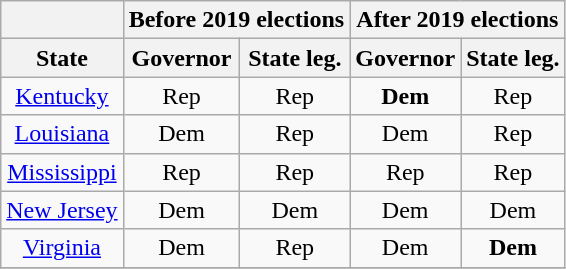<table class="wikitable sortable plainrowheaders" style="text-align: center;">
<tr>
<th> </th>
<th colspan=2>Before 2019 elections</th>
<th colspan=2>After 2019 elections</th>
</tr>
<tr>
<th>State</th>
<th>Governor</th>
<th>State leg.</th>
<th>Governor</th>
<th>State leg.</th>
</tr>
<tr>
<td><a href='#'>Kentucky</a></td>
<td>Rep</td>
<td>Rep</td>
<td><strong>Dem</strong></td>
<td>Rep</td>
</tr>
<tr>
<td><a href='#'>Louisiana</a></td>
<td>Dem</td>
<td>Rep</td>
<td>Dem</td>
<td>Rep</td>
</tr>
<tr>
<td><a href='#'>Mississippi</a></td>
<td>Rep</td>
<td>Rep</td>
<td>Rep</td>
<td>Rep</td>
</tr>
<tr>
<td><a href='#'>New Jersey</a></td>
<td>Dem</td>
<td>Dem</td>
<td>Dem</td>
<td>Dem</td>
</tr>
<tr>
<td><a href='#'>Virginia</a></td>
<td>Dem</td>
<td>Rep</td>
<td>Dem</td>
<td><strong>Dem</strong></td>
</tr>
<tr>
</tr>
</table>
